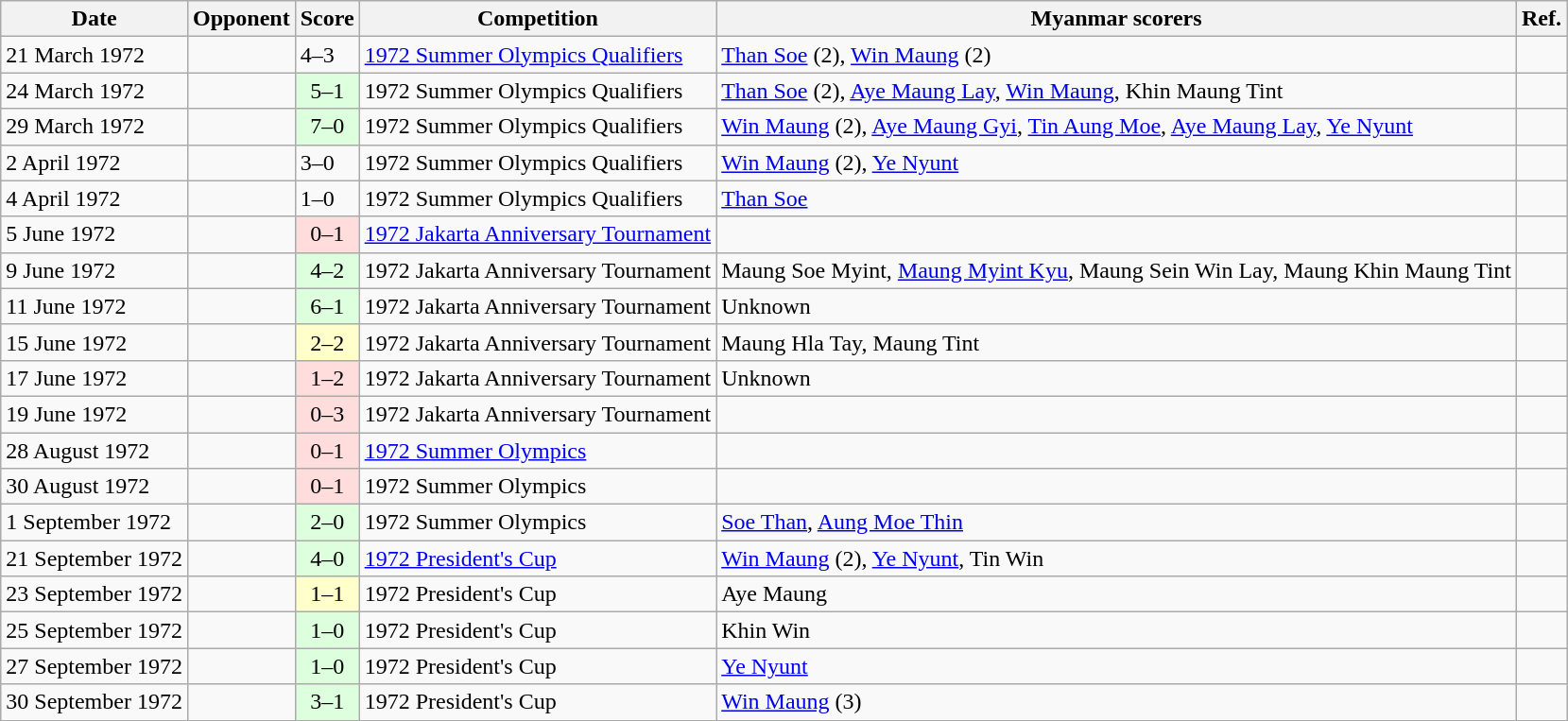<table class="wikitable sortable">
<tr>
<th>Date</th>
<th>Opponent</th>
<th>Score</th>
<th>Competition</th>
<th class="unsortable">Myanmar scorers</th>
<th class="unsortable">Ref.</th>
</tr>
<tr>
<td>21 March 1972</td>
<td></td>
<td>4–3</td>
<td><a href='#'>1972 Summer Olympics Qualifiers</a></td>
<td><a href='#'>Than Soe</a> (2), <a href='#'>Win Maung</a> (2)</td>
<td></td>
</tr>
<tr>
<td>24 March 1972</td>
<td></td>
<td align="center" bgcolor="#ddffdd">5–1</td>
<td>1972 Summer Olympics Qualifiers</td>
<td><a href='#'>Than Soe</a> (2), <a href='#'>Aye Maung Lay</a>, <a href='#'>Win Maung</a>, Khin Maung Tint</td>
<td></td>
</tr>
<tr>
<td>29 March 1972</td>
<td></td>
<td align="center" bgcolor="#ddffdd">7–0</td>
<td>1972 Summer Olympics Qualifiers</td>
<td><a href='#'>Win Maung</a> (2), <a href='#'>Aye Maung Gyi</a>, <a href='#'>Tin Aung Moe</a>, <a href='#'>Aye Maung Lay</a>, <a href='#'>Ye Nyunt</a></td>
<td></td>
</tr>
<tr>
<td>2 April 1972</td>
<td></td>
<td>3–0</td>
<td>1972 Summer Olympics Qualifiers</td>
<td><a href='#'>Win Maung</a> (2), <a href='#'>Ye Nyunt</a></td>
<td></td>
</tr>
<tr>
<td>4 April 1972</td>
<td></td>
<td>1–0</td>
<td>1972 Summer Olympics Qualifiers</td>
<td><a href='#'>Than Soe</a></td>
<td></td>
</tr>
<tr>
<td>5 June 1972</td>
<td></td>
<td align="center" bgcolor="#ffdddd">0–1</td>
<td><a href='#'>1972 Jakarta Anniversary Tournament</a></td>
<td></td>
<td></td>
</tr>
<tr>
<td>9 June 1972</td>
<td></td>
<td align="center" bgcolor="#ddffdd">4–2</td>
<td>1972 Jakarta Anniversary Tournament</td>
<td>Maung Soe Myint, <a href='#'>Maung Myint Kyu</a>, Maung Sein Win Lay, Maung Khin Maung Tint</td>
<td></td>
</tr>
<tr>
<td>11 June 1972</td>
<td></td>
<td align="center" bgcolor="#ddffdd">6–1</td>
<td>1972 Jakarta Anniversary Tournament</td>
<td>Unknown</td>
<td></td>
</tr>
<tr>
<td>15 June 1972</td>
<td></td>
<td align="center" bgcolor="#ffffcc">2–2</td>
<td>1972 Jakarta Anniversary Tournament</td>
<td>Maung Hla Tay, Maung Tint</td>
<td></td>
</tr>
<tr>
<td>17 June 1972</td>
<td></td>
<td align="center" bgcolor="#ffdddd">1–2</td>
<td>1972 Jakarta Anniversary Tournament</td>
<td>Unknown</td>
<td></td>
</tr>
<tr>
<td>19 June 1972</td>
<td></td>
<td align="center" bgcolor="#ffdddd">0–3</td>
<td>1972 Jakarta Anniversary Tournament</td>
<td></td>
<td></td>
</tr>
<tr>
<td>28 August 1972</td>
<td></td>
<td align="center" bgcolor="#ffdddd">0–1</td>
<td><a href='#'>1972 Summer Olympics</a></td>
<td></td>
<td></td>
</tr>
<tr>
<td>30 August 1972</td>
<td></td>
<td align="center" bgcolor="#ffdddd">0–1</td>
<td>1972 Summer Olympics</td>
<td></td>
<td></td>
</tr>
<tr>
<td>1 September 1972</td>
<td></td>
<td align="center" bgcolor="#ddffdd">2–0</td>
<td>1972 Summer Olympics</td>
<td><a href='#'>Soe Than</a>, <a href='#'>Aung Moe Thin</a></td>
<td></td>
</tr>
<tr>
<td>21 September 1972</td>
<td></td>
<td align="center" bgcolor="#ddffdd">4–0</td>
<td><a href='#'>1972 President's Cup</a></td>
<td><a href='#'>Win Maung</a> (2), <a href='#'>Ye Nyunt</a>, Tin Win</td>
<td></td>
</tr>
<tr>
<td>23 September 1972</td>
<td></td>
<td align="center" bgcolor="#ffffcc">1–1</td>
<td>1972 President's Cup</td>
<td>Aye Maung</td>
<td></td>
</tr>
<tr>
<td>25 September 1972</td>
<td></td>
<td align="center" bgcolor="#ddffdd">1–0</td>
<td>1972 President's Cup</td>
<td>Khin Win</td>
<td></td>
</tr>
<tr>
<td>27 September 1972</td>
<td></td>
<td align="center" bgcolor="#ddffdd">1–0</td>
<td>1972 President's Cup</td>
<td><a href='#'>Ye Nyunt</a></td>
<td></td>
</tr>
<tr>
<td>30 September 1972</td>
<td></td>
<td align="center" bgcolor="#ddffdd">3–1</td>
<td>1972 President's Cup</td>
<td><a href='#'>Win Maung</a> (3)</td>
<td></td>
</tr>
</table>
